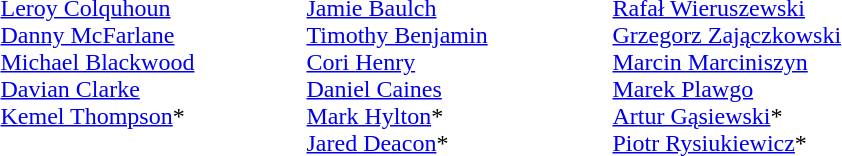<table>
<tr>
<td width=200 valign=top><em></em><br><a href='#'>Leroy Colquhoun</a><br><a href='#'>Danny McFarlane</a><br><a href='#'>Michael Blackwood</a><br><a href='#'>Davian Clarke</a><br><a href='#'>Kemel Thompson</a>*</td>
<td width=200 valign=top><em></em><br><a href='#'>Jamie Baulch</a><br><a href='#'>Timothy Benjamin</a><br><a href='#'>Cori Henry</a><br><a href='#'>Daniel Caines</a><br><a href='#'>Mark Hylton</a>*<br><a href='#'>Jared Deacon</a>*</td>
<td width=200 valign=top><em></em><br><a href='#'>Rafał Wieruszewski</a><br><a href='#'>Grzegorz Zajączkowski</a><br><a href='#'>Marcin Marciniszyn</a><br><a href='#'>Marek Plawgo</a><br><a href='#'>Artur Gąsiewski</a>*<br><a href='#'>Piotr Rysiukiewicz</a>*</td>
</tr>
</table>
